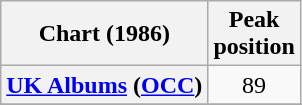<table class="wikitable plainrowheaders">
<tr>
<th scope="col">Chart (1986)</th>
<th scope="col">Peak<br>position</th>
</tr>
<tr>
<th scope="row"><a href='#'>UK Albums</a> (<a href='#'>OCC</a>)</th>
<td align="center">89</td>
</tr>
<tr>
</tr>
</table>
